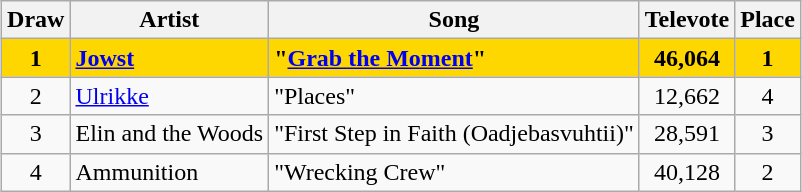<table class="sortable wikitable" style="margin: 1em auto 1em auto; text-align:center;">
<tr>
<th>Draw</th>
<th>Artist</th>
<th>Song</th>
<th>Televote</th>
<th>Place</th>
</tr>
<tr style="background:gold; font-weight:bold;">
<td>1</td>
<td style="text-align:left;"><a href='#'>Jowst</a></td>
<td style="text-align:left;">"<a href='#'>Grab the Moment</a>"</td>
<td>46,064</td>
<td>1</td>
</tr>
<tr>
<td>2</td>
<td style="text-align:left;"><a href='#'>Ulrikke</a></td>
<td style="text-align:left;">"Places"</td>
<td>12,662</td>
<td>4</td>
</tr>
<tr>
<td>3</td>
<td style="text-align:left;">Elin and the Woods</td>
<td style="text-align:left;">"First Step in Faith (Oadjebasvuhtii)"</td>
<td>28,591</td>
<td>3</td>
</tr>
<tr>
<td>4</td>
<td style="text-align:left;">Ammunition</td>
<td style="text-align:left;">"Wrecking Crew"</td>
<td>40,128</td>
<td>2</td>
</tr>
</table>
